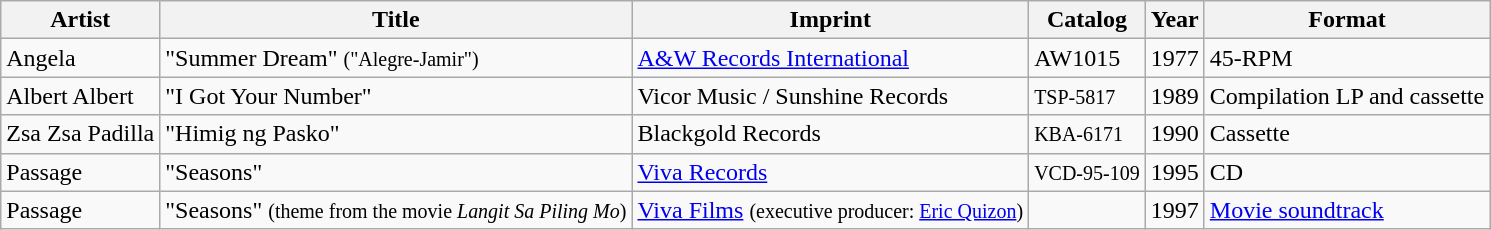<table class="wikitable sortable">
<tr>
<th>Artist</th>
<th>Title</th>
<th>Imprint</th>
<th>Catalog</th>
<th>Year</th>
<th>Format</th>
</tr>
<tr>
<td>Angela</td>
<td>"Summer Dream" <small>("Alegre-Jamir")</small></td>
<td><a href='#'>A&W Records International</a></td>
<td>AW1015</td>
<td>1977</td>
<td>45-RPM</td>
</tr>
<tr>
<td>Albert Albert</td>
<td>"I Got Your Number"</td>
<td>Vicor Music / Sunshine Records</td>
<td><small>TSP-5817</small></td>
<td>1989</td>
<td>Compilation LP and cassette</td>
</tr>
<tr>
<td>Zsa Zsa Padilla</td>
<td>"Himig ng Pasko"</td>
<td>Blackgold Records</td>
<td><small>KBA-6171</small></td>
<td>1990</td>
<td>Cassette</td>
</tr>
<tr>
<td>Passage</td>
<td>"Seasons"</td>
<td><a href='#'>Viva Records</a></td>
<td><small>VCD-95-109</small></td>
<td>1995</td>
<td>CD</td>
</tr>
<tr>
<td>Passage</td>
<td>"Seasons" <small>(theme from the movie <em>Langit Sa Piling Mo</em>)</small></td>
<td><a href='#'>Viva Films</a> <small>(executive producer: <a href='#'>Eric Quizon</a>)</small></td>
<td></td>
<td>1997</td>
<td><a href='#'>Movie soundtrack</a></td>
</tr>
</table>
